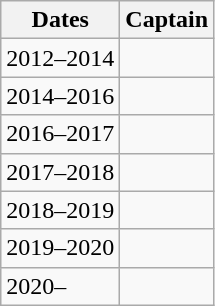<table class="wikitable">
<tr>
<th>Dates</th>
<th>Captain</th>
</tr>
<tr>
<td>2012–2014</td>
<td></td>
</tr>
<tr>
<td>2014–2016</td>
<td></td>
</tr>
<tr>
<td>2016–2017</td>
<td></td>
</tr>
<tr>
<td>2017–2018</td>
<td></td>
</tr>
<tr>
<td>2018–2019</td>
<td></td>
</tr>
<tr>
<td>2019–2020</td>
<td></td>
</tr>
<tr>
<td>2020–</td>
<td></td>
</tr>
</table>
